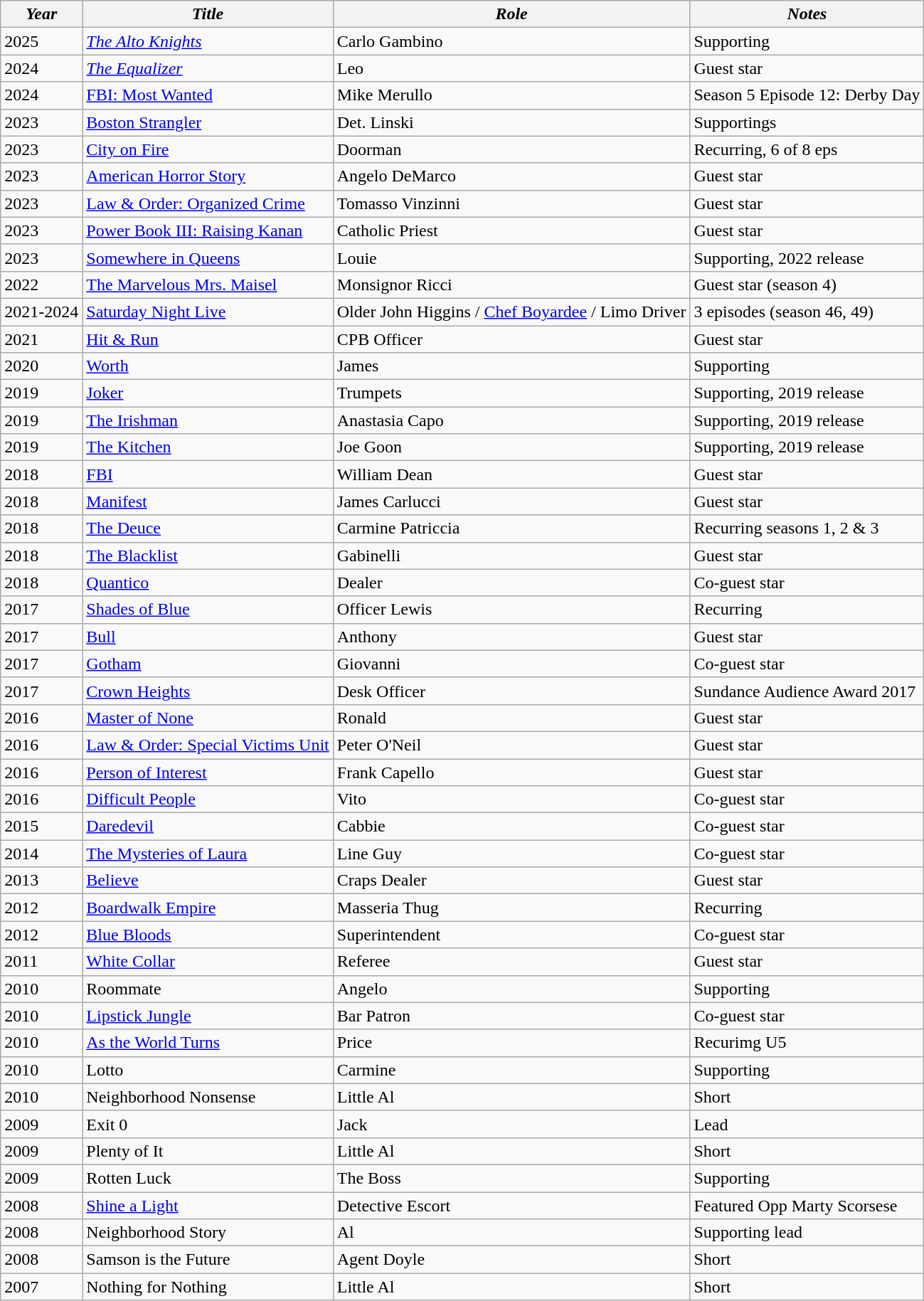<table class="wikitable sortable">
<tr>
<th><em>Year</em></th>
<th><em>Title</em></th>
<th><em>Role</em></th>
<th><em>Notes</em></th>
</tr>
<tr>
<td>2025</td>
<td><em><a href='#'>The Alto Knights</a></em></td>
<td>Carlo Gambino</td>
<td>Supporting</td>
</tr>
<tr>
<td>2024</td>
<td><em><a href='#'>The Equalizer</a></td>
<td>Leo</td>
<td>Guest star</td>
</tr>
<tr>
<td>2024</td>
<td></em><a href='#'>FBI: Most Wanted</a><em></td>
<td>Mike Merullo</td>
<td>Season 5 Episode 12: Derby Day</td>
</tr>
<tr>
<td>2023</td>
<td></em><a href='#'>Boston Strangler</a><em></td>
<td>Det. Linski</td>
<td>Supportings</td>
</tr>
<tr>
<td>2023</td>
<td></em><a href='#'>City on Fire</a><em></td>
<td>Doorman</td>
<td>Recurring, 6 of 8 eps</td>
</tr>
<tr>
<td>2023</td>
<td></em><a href='#'>American Horror Story</a><em></td>
<td>Angelo DeMarco</td>
<td>Guest star</td>
</tr>
<tr>
<td>2023</td>
<td></em><a href='#'>Law & Order: Organized Crime</a><em></td>
<td>Tomasso Vinzinni</td>
<td>Guest star</td>
</tr>
<tr>
<td>2023</td>
<td></em><a href='#'>Power Book III: Raising Kanan</a><em></td>
<td>Catholic Priest</td>
<td>Guest star</td>
</tr>
<tr>
<td>2023</td>
<td></em><a href='#'>Somewhere in Queens</a><em></td>
<td>Louie</td>
<td>Supporting, 2022 release</td>
</tr>
<tr>
<td>2022</td>
<td></em><a href='#'>The Marvelous Mrs. Maisel</a><em></td>
<td>Monsignor Ricci</td>
<td>Guest star (season 4)</td>
</tr>
<tr>
<td>2021-2024</td>
<td></em><a href='#'>Saturday Night Live</a><em></td>
<td>Older John Higgins / <a href='#'>Chef Boyardee</a> / Limo Driver</td>
<td>3 episodes (season 46, 49)</td>
</tr>
<tr>
<td>2021</td>
<td></em><a href='#'>Hit & Run</a><em></td>
<td>CPB Officer</td>
<td>Guest star</td>
</tr>
<tr>
<td>2020</td>
<td></em><a href='#'>Worth</a><em></td>
<td>James</td>
<td>Supporting</td>
</tr>
<tr>
<td>2019</td>
<td></em><a href='#'>Joker</a><em></td>
<td>Trumpets</td>
<td>Supporting, 2019 release</td>
</tr>
<tr>
<td>2019</td>
<td></em><a href='#'>The Irishman</a><em></td>
<td>Anastasia Capo</td>
<td>Supporting, 2019 release</td>
</tr>
<tr>
<td>2019</td>
<td></em><a href='#'>The Kitchen</a><em></td>
<td>Joe Goon</td>
<td>Supporting, 2019 release</td>
</tr>
<tr>
<td>2018</td>
<td></em><a href='#'>FBI</a><em></td>
<td>William Dean</td>
<td>Guest star</td>
</tr>
<tr>
<td>2018</td>
<td></em><a href='#'>Manifest</a><em></td>
<td>James Carlucci</td>
<td>Guest star</td>
</tr>
<tr>
<td>2018</td>
<td></em><a href='#'>The Deuce</a><em></td>
<td>Carmine Patriccia</td>
<td>Recurring seasons 1, 2 & 3</td>
</tr>
<tr>
<td>2018</td>
<td></em><a href='#'>The Blacklist</a><em></td>
<td>Gabinelli</td>
<td>Guest star</td>
</tr>
<tr>
<td>2018</td>
<td></em><a href='#'>Quantico</a><em></td>
<td>Dealer</td>
<td>Co-guest star</td>
</tr>
<tr>
<td>2017</td>
<td></em><a href='#'>Shades of Blue</a><em></td>
<td>Officer Lewis</td>
<td>Recurring</td>
</tr>
<tr>
<td>2017</td>
<td></em><a href='#'>Bull</a><em></td>
<td>Anthony</td>
<td>Guest star</td>
</tr>
<tr>
<td>2017</td>
<td></em><a href='#'>Gotham</a><em></td>
<td>Giovanni</td>
<td>Co-guest star</td>
</tr>
<tr>
<td>2017</td>
<td></em><a href='#'>Crown Heights</a><em></td>
<td>Desk Officer</td>
<td>Sundance Audience Award 2017</td>
</tr>
<tr>
<td>2016</td>
<td></em><a href='#'>Master of None</a><em></td>
<td>Ronald</td>
<td>Guest star</td>
</tr>
<tr>
<td>2016</td>
<td></em><a href='#'>Law & Order: Special Victims Unit</a><em></td>
<td>Peter O'Neil</td>
<td>Guest star</td>
</tr>
<tr>
<td>2016</td>
<td></em><a href='#'>Person of Interest</a><em></td>
<td>Frank Capello</td>
<td>Guest star</td>
</tr>
<tr>
<td>2016</td>
<td></em><a href='#'>Difficult People</a><em></td>
<td>Vito</td>
<td>Co-guest star</td>
</tr>
<tr>
<td>2015</td>
<td></em><a href='#'>Daredevil</a><em></td>
<td>Cabbie</td>
<td>Co-guest star</td>
</tr>
<tr>
<td>2014</td>
<td></em><a href='#'>The Mysteries of Laura</a> <em></td>
<td>Line Guy</td>
<td>Co-guest star</td>
</tr>
<tr>
<td>2013</td>
<td></em><a href='#'>Believe</a><em></td>
<td>Craps Dealer</td>
<td>Guest star</td>
</tr>
<tr>
<td>2012</td>
<td></em><a href='#'>Boardwalk Empire</a><em></td>
<td>Masseria Thug</td>
<td>Recurring</td>
</tr>
<tr>
<td>2012</td>
<td></em><a href='#'>Blue Bloods</a><em></td>
<td>Superintendent</td>
<td>Co-guest star</td>
</tr>
<tr>
<td>2011</td>
<td></em><a href='#'>White Collar</a><em></td>
<td>Referee</td>
<td>Guest star</td>
</tr>
<tr>
<td>2010</td>
<td></em>Roommate<em></td>
<td>Angelo</td>
<td>Supporting</td>
</tr>
<tr>
<td>2010</td>
<td></em><a href='#'>Lipstick Jungle</a><em></td>
<td>Bar Patron</td>
<td>Co-guest star</td>
</tr>
<tr>
<td>2010</td>
<td></em><a href='#'>As the World Turns</a><em></td>
<td>Price</td>
<td>Recurimg U5</td>
</tr>
<tr>
<td>2010</td>
<td></em>Lotto<em></td>
<td>Carmine</td>
<td>Supporting</td>
</tr>
<tr>
<td>2010</td>
<td></em>Neighborhood Nonsense<em></td>
<td>Little Al</td>
<td>Short</td>
</tr>
<tr>
<td>2009</td>
<td></em>Exit 0<em></td>
<td>Jack</td>
<td>Lead</td>
</tr>
<tr>
<td>2009</td>
<td></em>Plenty of It<em></td>
<td>Little Al</td>
<td>Short</td>
</tr>
<tr>
<td>2009</td>
<td></em>Rotten Luck<em></td>
<td>The Boss</td>
<td>Supporting</td>
</tr>
<tr>
<td>2008</td>
<td></em><a href='#'>Shine a Light</a><em></td>
<td>Detective Escort</td>
<td>Featured Opp Marty Scorsese</td>
</tr>
<tr>
<td>2008</td>
<td></em>Neighborhood Story<em></td>
<td>Al</td>
<td>Supporting lead</td>
</tr>
<tr>
<td>2008</td>
<td></em>Samson is the Future<em></td>
<td>Agent Doyle</td>
<td>Short</td>
</tr>
<tr>
<td>2007</td>
<td></em>Nothing for Nothing<em></td>
<td>Little Al</td>
<td>Short</td>
</tr>
</table>
